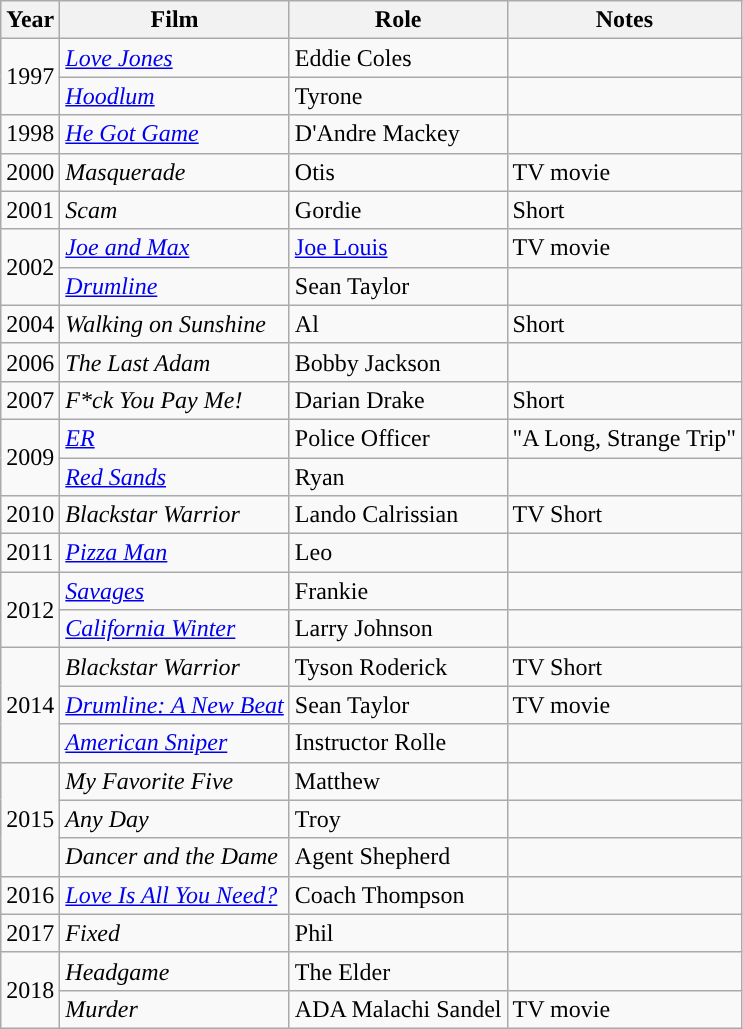<table class="wikitable">
<tr>
<th>Year</th>
<th>Film</th>
<th>Role</th>
<th>Notes</th>
</tr>
<tr>
<td rowspan="2">1997</td>
<td><em><a href='#'>Love Jones</a></em></td>
<td>Eddie Coles</td>
<td></td>
</tr>
<tr>
<td><em><a href='#'>Hoodlum</a></em></td>
<td>Tyrone</td>
<td></td>
</tr>
<tr>
<td>1998</td>
<td><em><a href='#'>He Got Game</a></em></td>
<td>D'Andre Mackey</td>
<td></td>
</tr>
<tr>
<td>2000</td>
<td><em>Masquerade</em></td>
<td>Otis</td>
<td>TV movie</td>
</tr>
<tr>
<td>2001</td>
<td><em>Scam</em></td>
<td>Gordie</td>
<td>Short</td>
</tr>
<tr>
<td rowspan="2">2002</td>
<td><em><a href='#'>Joe and Max</a></em></td>
<td><a href='#'>Joe Louis</a></td>
<td>TV movie</td>
</tr>
<tr>
<td><em><a href='#'>Drumline</a></em></td>
<td>Sean Taylor</td>
<td></td>
</tr>
<tr>
<td>2004</td>
<td><em>Walking on Sunshine</em></td>
<td>Al</td>
<td>Short</td>
</tr>
<tr>
<td>2006</td>
<td><em>The Last Adam</em></td>
<td>Bobby Jackson</td>
<td></td>
</tr>
<tr>
<td>2007</td>
<td><em>F*ck You Pay Me!</em></td>
<td>Darian Drake</td>
<td>Short</td>
</tr>
<tr>
<td rowspan="2">2009</td>
<td><em><a href='#'>ER</a></em></td>
<td>Police Officer</td>
<td>"A Long, Strange Trip"</td>
</tr>
<tr>
<td><em><a href='#'>Red Sands</a></em></td>
<td>Ryan</td>
<td></td>
</tr>
<tr>
<td>2010</td>
<td><em>Blackstar Warrior</em></td>
<td>Lando Calrissian</td>
<td>TV Short</td>
</tr>
<tr>
<td>2011</td>
<td><em><a href='#'>Pizza Man</a></em></td>
<td>Leo</td>
<td></td>
</tr>
<tr>
<td rowspan="2">2012</td>
<td><em><a href='#'>Savages</a></em></td>
<td>Frankie</td>
<td></td>
</tr>
<tr>
<td><em><a href='#'>California Winter</a></em></td>
<td>Larry Johnson</td>
<td></td>
</tr>
<tr>
<td rowspan="3">2014</td>
<td><em>Blackstar Warrior</em></td>
<td>Tyson Roderick</td>
<td>TV Short</td>
</tr>
<tr>
<td><em><a href='#'>Drumline: A New Beat</a></em></td>
<td>Sean Taylor</td>
<td>TV movie</td>
</tr>
<tr>
<td><em><a href='#'>American Sniper</a></em></td>
<td>Instructor Rolle</td>
<td></td>
</tr>
<tr>
<td rowspan="3">2015</td>
<td><em>My Favorite Five</em></td>
<td>Matthew</td>
<td></td>
</tr>
<tr>
<td><em>Any Day</em></td>
<td>Troy</td>
<td></td>
</tr>
<tr>
<td><em>Dancer and the Dame</em></td>
<td>Agent Shepherd</td>
<td></td>
</tr>
<tr>
<td>2016</td>
<td><em><a href='#'>Love Is All You Need?</a></em></td>
<td>Coach Thompson</td>
<td></td>
</tr>
<tr>
<td>2017</td>
<td><em>Fixed</em></td>
<td>Phil</td>
<td></td>
</tr>
<tr>
<td rowspan="2">2018</td>
<td><em>Headgame</em></td>
<td>The Elder</td>
<td></td>
</tr>
<tr>
<td><em>Murder</em></td>
<td>ADA Malachi Sandel</td>
<td>TV movie</td>
</tr>
</table>
